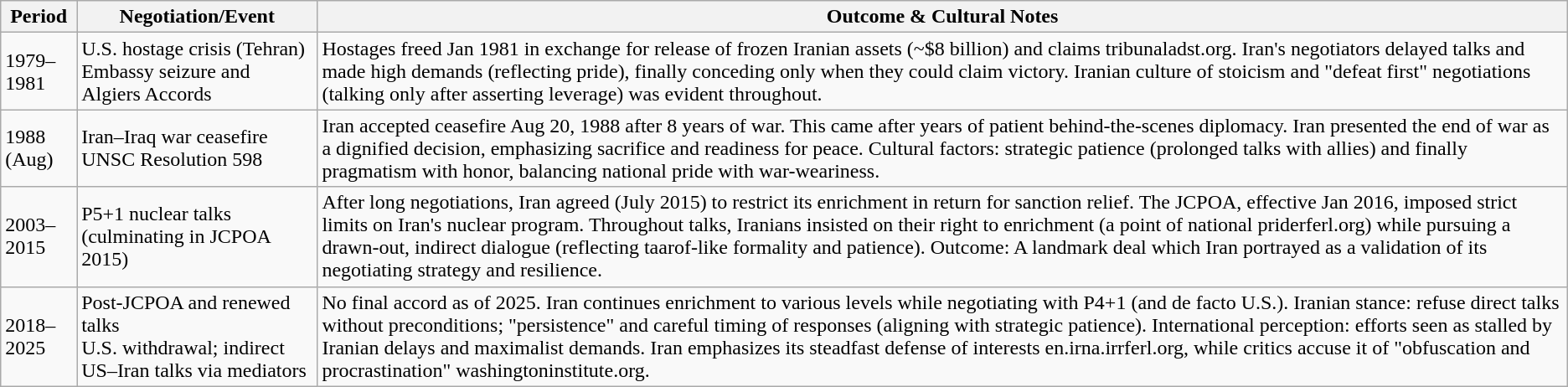<table class="wikitable">
<tr>
<th>Period</th>
<th>Negotiation/Event</th>
<th>Outcome & Cultural Notes</th>
</tr>
<tr>
<td>1979–1981</td>
<td>U.S. hostage crisis (Tehran)<br>Embassy seizure and Algiers Accords</td>
<td>Hostages freed Jan 1981 in exchange for release of frozen Iranian assets (~$8 billion) and claims tribunaladst.org. Iran's negotiators delayed talks and made high demands (reflecting pride), finally conceding only when they could claim victory. Iranian culture of stoicism and "defeat first" negotiations (talking only after asserting leverage) was evident throughout.</td>
</tr>
<tr>
<td>1988 (Aug)</td>
<td>Iran–Iraq war ceasefire<br>UNSC Resolution 598</td>
<td>Iran accepted ceasefire Aug 20, 1988 after 8 years of war. This came after years of patient behind-the-scenes diplomacy. Iran presented the end of war as a dignified decision, emphasizing sacrifice and readiness for peace. Cultural factors: strategic patience (prolonged talks with allies) and finally pragmatism with honor, balancing national pride with war-weariness.</td>
</tr>
<tr>
<td>2003–2015</td>
<td>P5+1 nuclear talks (culminating in JCPOA 2015)</td>
<td>After long negotiations, Iran agreed (July 2015) to restrict its enrichment in return for sanction relief. The JCPOA, effective Jan 2016, imposed strict limits on Iran's nuclear program. Throughout talks, Iranians insisted on their right to enrichment (a point of national priderferl.org) while pursuing a drawn-out, indirect dialogue (reflecting taarof-like formality and patience). Outcome: A landmark deal which Iran portrayed as a validation of its negotiating strategy and resilience.</td>
</tr>
<tr>
<td>2018–2025</td>
<td>Post-JCPOA and renewed talks<br>U.S. withdrawal; indirect US–Iran talks via mediators</td>
<td>No final accord as of 2025. Iran continues enrichment to various levels while negotiating with P4+1 (and de facto U.S.). Iranian stance: refuse direct talks without preconditions; "persistence" and careful timing of responses (aligning with strategic patience). International perception: efforts seen as stalled by Iranian delays and maximalist demands. Iran emphasizes its steadfast defense of interests en.irna.irrferl.org, while critics accuse it of "obfuscation and procrastination" washingtoninstitute.org.</td>
</tr>
</table>
